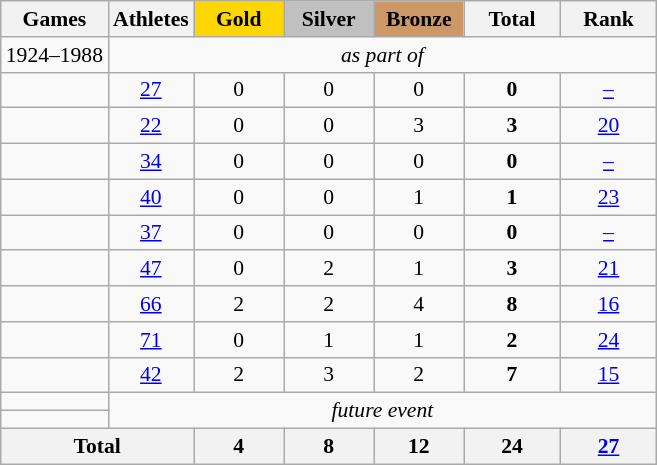<table class="wikitable" style="text-align:center; font-size:90%;">
<tr>
<th>Games</th>
<th>Athletes</th>
<td style="background:gold; width:3.7em; font-weight:bold;">Gold</td>
<td style="background:silver; width:3.7em; font-weight:bold;">Silver</td>
<td style="background:#c96; width:3.7em; font-weight:bold;">Bronze</td>
<th style="width:4em; font-weight:bold;">Total</th>
<th style="width:4em; font-weight:bold;">Rank</th>
</tr>
<tr>
<td align=left>1924–1988</td>
<td colspan=6><em>as part of </em></td>
</tr>
<tr>
<td align=left></td>
<td><a href='#'>27</a></td>
<td>0</td>
<td>0</td>
<td>0</td>
<td><strong>0</strong></td>
<td><a href='#'>–</a></td>
</tr>
<tr>
<td align=left></td>
<td><a href='#'>22</a></td>
<td>0</td>
<td>0</td>
<td>3</td>
<td><strong>3</strong></td>
<td><a href='#'>20</a></td>
</tr>
<tr>
<td align=left></td>
<td><a href='#'>34</a></td>
<td>0</td>
<td>0</td>
<td>0</td>
<td><strong>0</strong></td>
<td><a href='#'>–</a></td>
</tr>
<tr>
<td align=left></td>
<td><a href='#'>40</a></td>
<td>0</td>
<td>0</td>
<td>1</td>
<td><strong>1</strong></td>
<td><a href='#'>23</a></td>
</tr>
<tr>
<td align=left></td>
<td><a href='#'>37</a></td>
<td>0</td>
<td>0</td>
<td>0</td>
<td><strong>0</strong></td>
<td><a href='#'>–</a></td>
</tr>
<tr>
<td align=left></td>
<td><a href='#'>47</a></td>
<td>0</td>
<td>2</td>
<td>1</td>
<td><strong>3</strong></td>
<td><a href='#'>21</a></td>
</tr>
<tr>
<td align=left></td>
<td><a href='#'>66</a></td>
<td>2</td>
<td>2</td>
<td>4</td>
<td><strong>8</strong></td>
<td><a href='#'>16</a></td>
</tr>
<tr>
<td align=left></td>
<td><a href='#'>71</a></td>
<td>0</td>
<td>1</td>
<td>1</td>
<td><strong>2</strong></td>
<td><a href='#'>24</a></td>
</tr>
<tr>
<td align=left></td>
<td><a href='#'>42</a></td>
<td>2</td>
<td>3</td>
<td>2</td>
<td><strong>7</strong></td>
<td><a href='#'>15</a></td>
</tr>
<tr>
<td align=left></td>
<td colspan=6; rowspan=2><em>future event</em></td>
</tr>
<tr>
<td align=left></td>
</tr>
<tr>
<th colspan=2>Total</th>
<th>4</th>
<th>8</th>
<th>12</th>
<th>24</th>
<th><a href='#'>27</a></th>
</tr>
</table>
